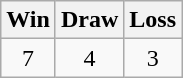<table class="wikitable">
<tr>
<th>Win</th>
<th>Draw</th>
<th>Loss</th>
</tr>
<tr>
<td align="center">7</td>
<td align="center">4</td>
<td align="center">3</td>
</tr>
</table>
